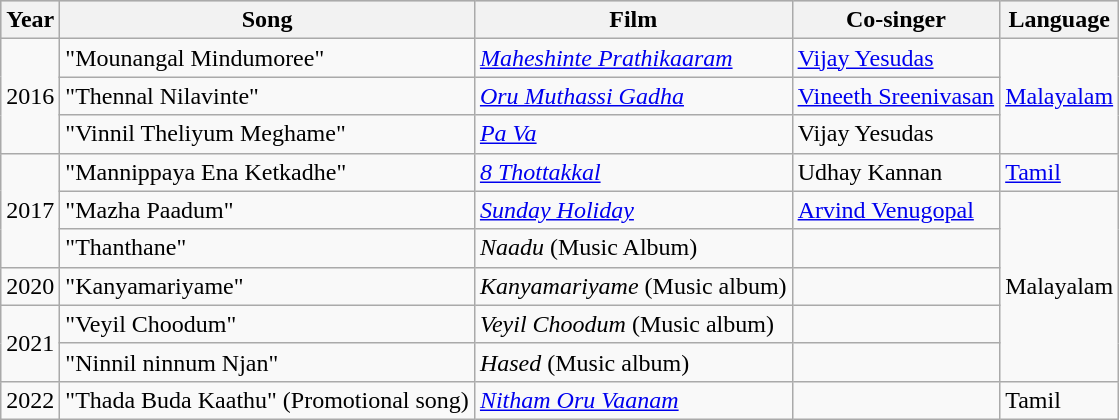<table class="wikitable">
<tr style="background:#ccc; text-align:center;">
<th>Year</th>
<th>Song</th>
<th>Film</th>
<th>Co-singer</th>
<th>Language</th>
</tr>
<tr>
<td rowspan=3>2016</td>
<td>"Mounangal Mindumoree"</td>
<td><em><a href='#'>Maheshinte Prathikaaram</a></em></td>
<td><a href='#'>Vijay Yesudas</a></td>
<td rowspan=3><a href='#'>Malayalam</a></td>
</tr>
<tr>
<td>"Thennal Nilavinte"</td>
<td><em><a href='#'>Oru Muthassi Gadha</a></em></td>
<td><a href='#'>Vineeth Sreenivasan</a></td>
</tr>
<tr>
<td>"Vinnil Theliyum Meghame"</td>
<td><em><a href='#'>Pa Va</a></em></td>
<td>Vijay Yesudas</td>
</tr>
<tr>
<td rowspan=3>2017</td>
<td>"Mannippaya Ena Ketkadhe"</td>
<td><em><a href='#'>8 Thottakkal</a></em></td>
<td>Udhay Kannan</td>
<td><a href='#'>Tamil</a></td>
</tr>
<tr>
<td>"Mazha Paadum"</td>
<td><em><a href='#'>Sunday Holiday</a></em></td>
<td><a href='#'>Arvind Venugopal</a></td>
<td rowspan=5>Malayalam</td>
</tr>
<tr>
<td>"Thanthane"</td>
<td><em>Naadu</em> (Music Album)</td>
<td></td>
</tr>
<tr>
<td>2020</td>
<td>"Kanyamariyame"</td>
<td><em>Kanyamariyame</em> (Music album)</td>
<td></td>
</tr>
<tr>
<td Rowspan=2>2021</td>
<td>"Veyil Choodum"</td>
<td><em>Veyil Choodum</em> (Music album)</td>
<td></td>
</tr>
<tr>
<td>"Ninnil ninnum Njan"</td>
<td><em>Hased</em> (Music album)</td>
</tr>
<tr>
<td>2022</td>
<td>"Thada Buda Kaathu" (Promotional song)</td>
<td><em><a href='#'>Nitham Oru Vaanam</a></em></td>
<td></td>
<td>Tamil</td>
</tr>
</table>
